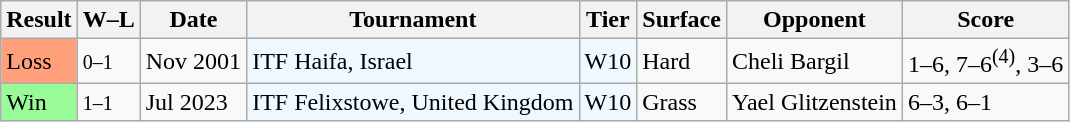<table class="wikitable sortable">
<tr>
<th>Result</th>
<th class="unsortable">W–L</th>
<th>Date</th>
<th>Tournament</th>
<th>Tier</th>
<th>Surface</th>
<th>Opponent</th>
<th class="unsortable">Score</th>
</tr>
<tr>
<td bgcolor="ffa07a">Loss</td>
<td><small>0–1</small></td>
<td>Nov 2001</td>
<td style="background:#f0f8ff;">ITF Haifa, Israel</td>
<td style="background:#f0f8ff;">W10</td>
<td>Hard</td>
<td> Cheli Bargil</td>
<td>1–6, 7–6<sup>(4)</sup>, 3–6</td>
</tr>
<tr>
<td style="background:#98fb98;">Win</td>
<td><small>1–1</small></td>
<td>Jul 2023</td>
<td style="background:#f0f8ff;">ITF Felixstowe, United Kingdom</td>
<td style="background:#f0f8ff;">W10</td>
<td>Grass</td>
<td> Yael Glitzenstein</td>
<td>6–3, 6–1</td>
</tr>
</table>
